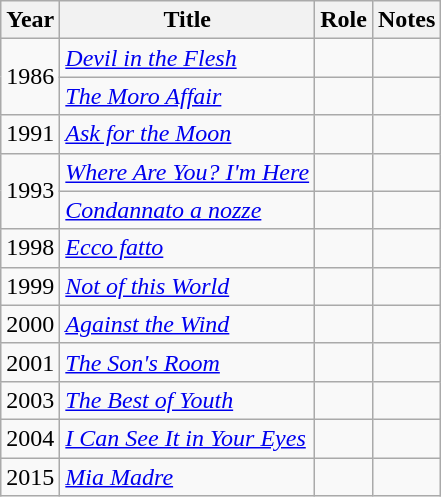<table class="wikitable sortable">
<tr>
<th>Year</th>
<th>Title</th>
<th>Role</th>
<th class="unsortable">Notes</th>
</tr>
<tr>
<td rowspan=2>1986</td>
<td><em><a href='#'>Devil in the Flesh</a></em></td>
<td></td>
<td></td>
</tr>
<tr>
<td><em><a href='#'>The Moro Affair</a></em></td>
<td></td>
<td></td>
</tr>
<tr>
<td>1991</td>
<td><em><a href='#'>Ask for the Moon</a></em></td>
<td></td>
<td></td>
</tr>
<tr>
<td rowspan=2>1993</td>
<td><em><a href='#'>Where Are You? I'm Here</a></em></td>
<td></td>
<td></td>
</tr>
<tr>
<td><em><a href='#'>Condannato a nozze</a></em></td>
<td></td>
<td></td>
</tr>
<tr>
<td>1998</td>
<td><em><a href='#'>Ecco fatto</a></em></td>
<td></td>
<td></td>
</tr>
<tr>
<td>1999</td>
<td><em><a href='#'>Not of this World</a></em></td>
<td></td>
<td></td>
</tr>
<tr>
<td>2000</td>
<td><em><a href='#'>Against the Wind</a></em></td>
<td></td>
<td></td>
</tr>
<tr>
<td>2001</td>
<td><em><a href='#'>The Son's Room</a></em></td>
<td></td>
<td></td>
</tr>
<tr>
<td>2003</td>
<td><em><a href='#'>The Best of Youth</a></em></td>
<td></td>
<td></td>
</tr>
<tr>
<td>2004</td>
<td><em><a href='#'>I Can See It in Your Eyes</a></em></td>
<td></td>
<td></td>
</tr>
<tr>
<td>2015</td>
<td><em><a href='#'>Mia Madre</a></em></td>
<td></td>
<td></td>
</tr>
</table>
